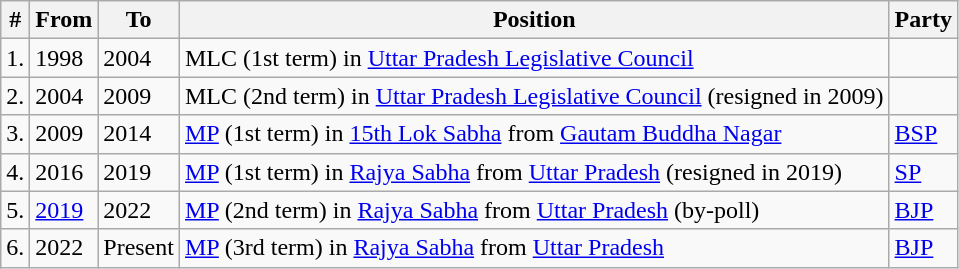<table class="wikitable sortable">
<tr>
<th>#</th>
<th>From</th>
<th>To</th>
<th>Position</th>
<th>Party</th>
</tr>
<tr>
<td>1.</td>
<td>1998</td>
<td>2004</td>
<td>MLC (1st term) in <a href='#'>Uttar Pradesh Legislative Council</a></td>
<td></td>
</tr>
<tr>
<td>2.</td>
<td>2004</td>
<td>2009</td>
<td>MLC (2nd term) in <a href='#'>Uttar Pradesh Legislative Council</a> (resigned in 2009)</td>
<td></td>
</tr>
<tr>
<td>3.</td>
<td>2009</td>
<td>2014</td>
<td><a href='#'>MP</a> (1st term) in <a href='#'>15th Lok Sabha</a> from <a href='#'>Gautam Buddha Nagar</a></td>
<td><a href='#'>BSP</a></td>
</tr>
<tr>
<td>4.</td>
<td>2016</td>
<td>2019</td>
<td><a href='#'>MP</a> (1st term) in <a href='#'>Rajya Sabha</a> from <a href='#'>Uttar Pradesh</a> (resigned in 2019)</td>
<td><a href='#'>SP</a></td>
</tr>
<tr>
<td>5.</td>
<td><a href='#'>2019</a></td>
<td>2022</td>
<td><a href='#'>MP</a> (2nd term) in <a href='#'>Rajya Sabha</a> from <a href='#'>Uttar Pradesh</a> (by-poll)</td>
<td><a href='#'>BJP</a></td>
</tr>
<tr>
<td>6.</td>
<td>2022</td>
<td>Present</td>
<td><a href='#'>MP</a> (3rd term) in <a href='#'>Rajya Sabha</a> from <a href='#'>Uttar Pradesh</a></td>
<td><a href='#'>BJP</a></td>
</tr>
</table>
